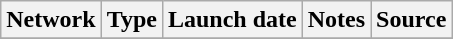<table class="wikitable sortable">
<tr>
<th>Network</th>
<th>Type</th>
<th>Launch date</th>
<th>Notes</th>
<th>Source</th>
</tr>
<tr>
</tr>
</table>
